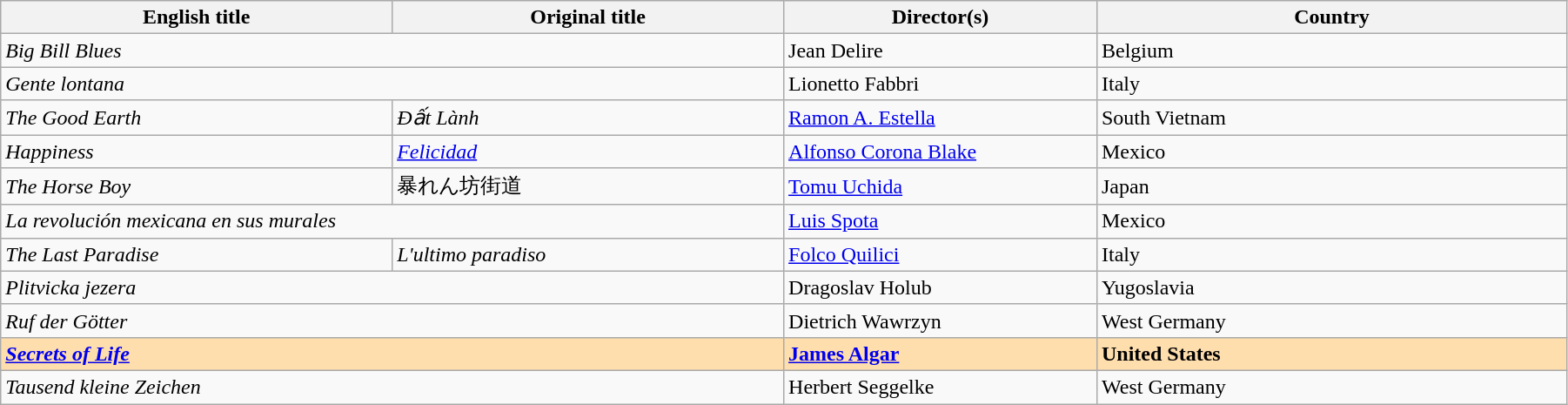<table class="wikitable" width="95%" cellpadding="5">
<tr>
<th width="25%">English title</th>
<th width="25%">Original title</th>
<th width="20%">Director(s)</th>
<th width="30%">Country</th>
</tr>
<tr>
<td colspan="2"><em>Big Bill Blues</em></td>
<td>Jean Delire</td>
<td>Belgium</td>
</tr>
<tr>
<td colspan="2"><em>Gente lontana</em></td>
<td>Lionetto Fabbri</td>
<td>Italy</td>
</tr>
<tr>
<td><em>The Good Earth</em></td>
<td><em>Đất Lành</em></td>
<td><a href='#'>Ramon A. Estella</a></td>
<td>South Vietnam</td>
</tr>
<tr>
<td><em>Happiness</em></td>
<td><em><a href='#'>Felicidad</a></em></td>
<td><a href='#'>Alfonso Corona Blake</a></td>
<td>Mexico</td>
</tr>
<tr>
<td><em>The Horse Boy</em></td>
<td>暴れん坊街道</td>
<td><a href='#'>Tomu Uchida</a></td>
<td>Japan</td>
</tr>
<tr>
<td colspan="2"><em>La revolución mexicana en sus murales</em></td>
<td><a href='#'>Luis Spota</a></td>
<td>Mexico</td>
</tr>
<tr>
<td><em>The Last Paradise</em></td>
<td><em>L'ultimo paradiso</em></td>
<td><a href='#'>Folco Quilici</a></td>
<td>Italy</td>
</tr>
<tr>
<td colspan="2"><em>Plitvicka jezera</em></td>
<td>Dragoslav Holub</td>
<td>Yugoslavia</td>
</tr>
<tr>
<td colspan="2"><em>Ruf der Götter</em></td>
<td>Dietrich Wawrzyn</td>
<td>West Germany</td>
</tr>
<tr style="background:#FFDEAD;">
<td colspan="2"><strong><em><a href='#'>Secrets of Life</a></em></strong></td>
<td><strong><a href='#'>James Algar</a></strong></td>
<td><strong>United States</strong></td>
</tr>
<tr>
<td colspan="2"><em>Tausend kleine Zeichen</em></td>
<td>Herbert Seggelke</td>
<td>West Germany</td>
</tr>
</table>
